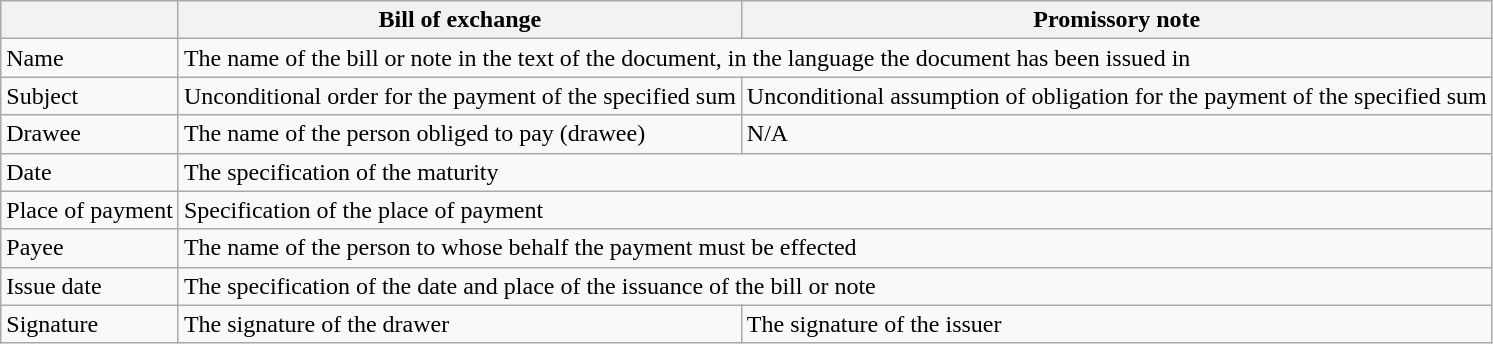<table class="wikitable">
<tr>
<th></th>
<th>Bill of exchange</th>
<th>Promissory note</th>
</tr>
<tr>
<td>Name</td>
<td colspan="2">The name of the bill or note in the text of the document, in the language the document has been issued in</td>
</tr>
<tr>
<td>Subject</td>
<td>Unconditional order  for the payment of the specified sum</td>
<td>Unconditional assumption of obligation for the payment of the specified sum</td>
</tr>
<tr>
<td>Drawee</td>
<td>The name of the person obliged to pay (drawee)</td>
<td>N/A</td>
</tr>
<tr>
<td>Date</td>
<td colspan="2">The specification of the maturity</td>
</tr>
<tr>
<td>Place of payment</td>
<td colspan="2">Specification of the place of payment</td>
</tr>
<tr>
<td>Payee</td>
<td colspan="2">The name of the person to whose behalf the payment must be effected</td>
</tr>
<tr>
<td>Issue date</td>
<td colspan="2">The specification of the date and place of the issuance of the bill or note</td>
</tr>
<tr>
<td>Signature</td>
<td>The signature of the drawer</td>
<td>The signature of the issuer</td>
</tr>
</table>
